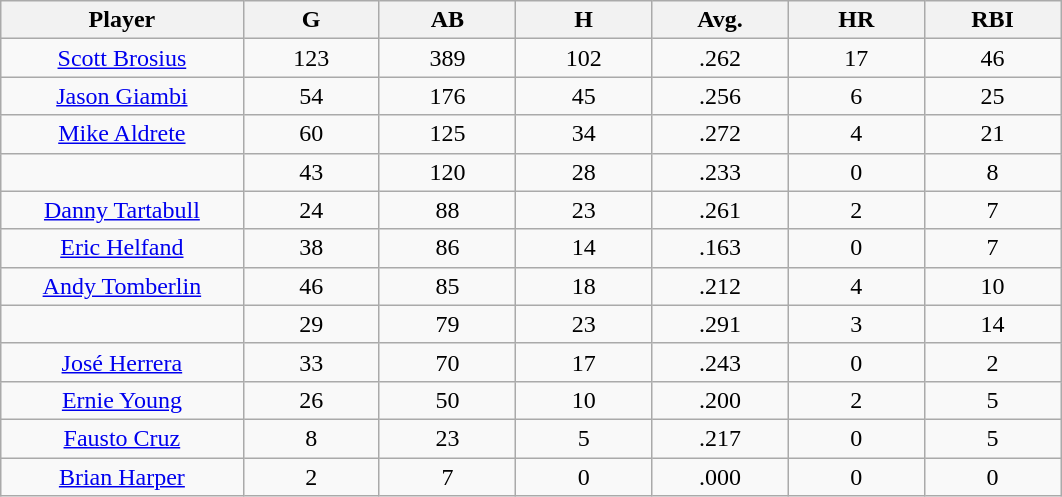<table class="wikitable sortable">
<tr>
<th bgcolor="#DDDDFF" width="16%">Player</th>
<th bgcolor="#DDDDFF" width="9%">G</th>
<th bgcolor="#DDDDFF" width="9%">AB</th>
<th bgcolor="#DDDDFF" width="9%">H</th>
<th bgcolor="#DDDDFF" width="9%">Avg.</th>
<th bgcolor="#DDDDFF" width="9%">HR</th>
<th bgcolor="#DDDDFF" width="9%">RBI</th>
</tr>
<tr align="center">
<td><a href='#'>Scott Brosius</a></td>
<td>123</td>
<td>389</td>
<td>102</td>
<td>.262</td>
<td>17</td>
<td>46</td>
</tr>
<tr align=center>
<td><a href='#'>Jason Giambi</a></td>
<td>54</td>
<td>176</td>
<td>45</td>
<td>.256</td>
<td>6</td>
<td>25</td>
</tr>
<tr align=center>
<td><a href='#'>Mike Aldrete</a></td>
<td>60</td>
<td>125</td>
<td>34</td>
<td>.272</td>
<td>4</td>
<td>21</td>
</tr>
<tr align=center>
<td></td>
<td>43</td>
<td>120</td>
<td>28</td>
<td>.233</td>
<td>0</td>
<td>8</td>
</tr>
<tr align="center">
<td><a href='#'>Danny Tartabull</a></td>
<td>24</td>
<td>88</td>
<td>23</td>
<td>.261</td>
<td>2</td>
<td>7</td>
</tr>
<tr align=center>
<td><a href='#'>Eric Helfand</a></td>
<td>38</td>
<td>86</td>
<td>14</td>
<td>.163</td>
<td>0</td>
<td>7</td>
</tr>
<tr align=center>
<td><a href='#'>Andy Tomberlin</a></td>
<td>46</td>
<td>85</td>
<td>18</td>
<td>.212</td>
<td>4</td>
<td>10</td>
</tr>
<tr align=center>
<td></td>
<td>29</td>
<td>79</td>
<td>23</td>
<td>.291</td>
<td>3</td>
<td>14</td>
</tr>
<tr align="center">
<td><a href='#'>José Herrera</a></td>
<td>33</td>
<td>70</td>
<td>17</td>
<td>.243</td>
<td>0</td>
<td>2</td>
</tr>
<tr align=center>
<td><a href='#'>Ernie Young</a></td>
<td>26</td>
<td>50</td>
<td>10</td>
<td>.200</td>
<td>2</td>
<td>5</td>
</tr>
<tr align=center>
<td><a href='#'>Fausto Cruz</a></td>
<td>8</td>
<td>23</td>
<td>5</td>
<td>.217</td>
<td>0</td>
<td>5</td>
</tr>
<tr align=center>
<td><a href='#'>Brian Harper</a></td>
<td>2</td>
<td>7</td>
<td>0</td>
<td>.000</td>
<td>0</td>
<td>0</td>
</tr>
</table>
